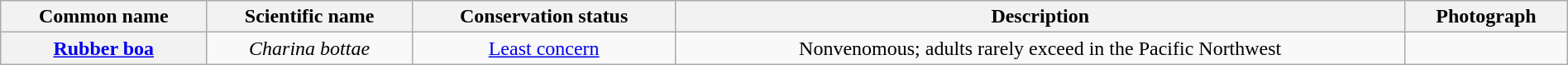<table class="wikitable sortable" style="width:100%; text-align:center; font-size:100%">
<tr>
<th scope="col">Common name</th>
<th scope="col">Scientific name</th>
<th scope="col">Conservation status</th>
<th scope="col" class="unsortable">Description</th>
<th scope="col" class="unsortable">Photograph</th>
</tr>
<tr>
<th scope="row"><a href='#'>Rubber boa</a></th>
<td><em>Charina bottae</em></td>
<td><a href='#'>Least concern</a></td>
<td>Nonvenomous; adults rarely exceed  in the Pacific Northwest</td>
<td></td>
</tr>
</table>
